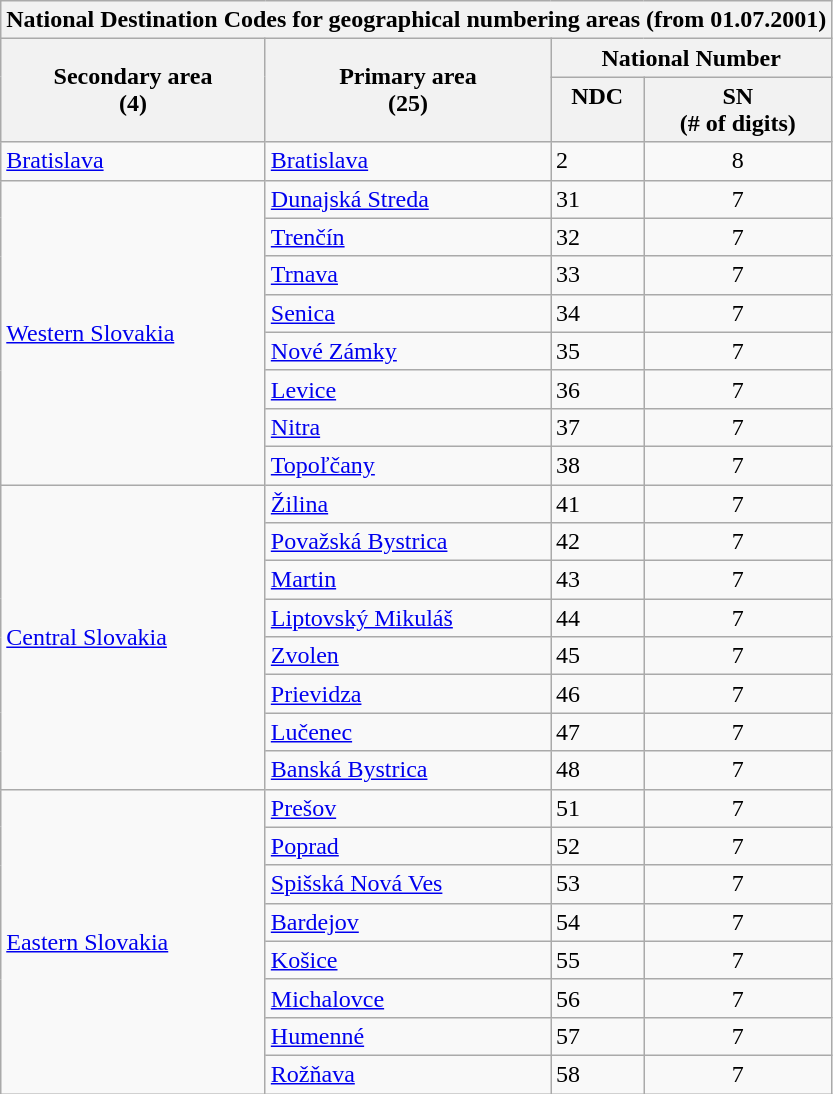<table class="wikitable">
<tr>
<th colspan="4">National Destination Codes for geographical numbering areas (from 01.07.2001)</th>
</tr>
<tr>
<th rowspan="2">Secondary area<br><span>(4)</span></th>
<th rowspan="2">Primary area<br><span>(25)</span></th>
<th colspan="2" align="center">National Number</th>
</tr>
<tr>
<th>NDC<br> </th>
<th>SN<br><span>(# of digits)</span></th>
</tr>
<tr>
<td rowspan="1"><a href='#'>Bratislava</a></td>
<td><a href='#'>Bratislava</a></td>
<td>2</td>
<td align="center">8</td>
</tr>
<tr>
<td rowspan="8"><a href='#'>Western Slovakia</a></td>
<td><a href='#'>Dunajská Streda</a></td>
<td>31</td>
<td align="center">7</td>
</tr>
<tr>
<td><a href='#'>Trenčín</a></td>
<td>32</td>
<td align="center">7</td>
</tr>
<tr>
<td><a href='#'>Trnava</a></td>
<td>33</td>
<td align="center">7</td>
</tr>
<tr>
<td><a href='#'>Senica</a></td>
<td>34</td>
<td align="center">7</td>
</tr>
<tr>
<td><a href='#'>Nové Zámky</a></td>
<td>35</td>
<td align="center">7</td>
</tr>
<tr>
<td><a href='#'>Levice</a></td>
<td>36</td>
<td align="center">7</td>
</tr>
<tr>
<td><a href='#'>Nitra</a></td>
<td>37</td>
<td align="center">7</td>
</tr>
<tr>
<td><a href='#'>Topoľčany</a></td>
<td>38</td>
<td align="center">7</td>
</tr>
<tr>
<td rowspan="8"><a href='#'>Central Slovakia</a></td>
<td><a href='#'>Žilina</a></td>
<td>41</td>
<td align="center">7</td>
</tr>
<tr>
<td><a href='#'>Považská Bystrica</a></td>
<td>42</td>
<td align="center">7</td>
</tr>
<tr>
<td><a href='#'>Martin</a></td>
<td>43</td>
<td align="center">7</td>
</tr>
<tr>
<td><a href='#'>Liptovský Mikuláš</a></td>
<td>44</td>
<td align="center">7</td>
</tr>
<tr>
<td><a href='#'>Zvolen</a></td>
<td>45</td>
<td align="center">7</td>
</tr>
<tr>
<td><a href='#'>Prievidza</a></td>
<td>46</td>
<td align="center">7</td>
</tr>
<tr>
<td><a href='#'>Lučenec</a></td>
<td>47</td>
<td align="center">7</td>
</tr>
<tr>
<td><a href='#'>Banská Bystrica</a></td>
<td>48</td>
<td align="center">7</td>
</tr>
<tr>
<td rowspan="8"><a href='#'>Eastern Slovakia</a></td>
<td><a href='#'>Prešov</a></td>
<td>51</td>
<td align="center">7</td>
</tr>
<tr>
<td><a href='#'>Poprad</a></td>
<td>52</td>
<td align="center">7</td>
</tr>
<tr>
<td><a href='#'>Spišská Nová Ves</a></td>
<td>53</td>
<td align="center">7</td>
</tr>
<tr>
<td><a href='#'>Bardejov</a></td>
<td>54</td>
<td align="center">7</td>
</tr>
<tr>
<td><a href='#'>Košice</a></td>
<td>55</td>
<td align="center">7</td>
</tr>
<tr>
<td><a href='#'>Michalovce</a></td>
<td>56</td>
<td align="center">7</td>
</tr>
<tr>
<td><a href='#'>Humenné</a></td>
<td>57</td>
<td align="center">7</td>
</tr>
<tr>
<td><a href='#'>Rožňava</a></td>
<td>58</td>
<td align="center">7</td>
</tr>
</table>
